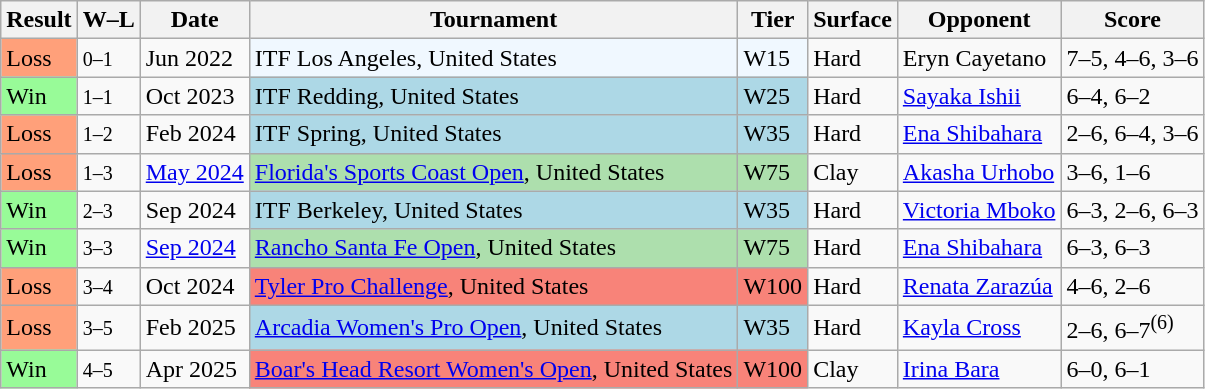<table class="sortable wikitable">
<tr>
<th>Result</th>
<th class="unsortable">W–L</th>
<th>Date</th>
<th>Tournament</th>
<th>Tier</th>
<th>Surface</th>
<th>Opponent</th>
<th class="unsortable">Score</th>
</tr>
<tr>
<td style="background:#ffa07a;">Loss</td>
<td><small>0–1</small></td>
<td>Jun 2022</td>
<td style="background:#f0f8ff;">ITF Los Angeles, United States</td>
<td style="background:#f0f8ff;">W15</td>
<td>Hard</td>
<td> Eryn Cayetano</td>
<td>7–5, 4–6, 3–6</td>
</tr>
<tr>
<td style="background:#98fb98;">Win</td>
<td><small>1–1</small></td>
<td>Oct 2023</td>
<td style="background:lightblue;">ITF Redding, United States</td>
<td style="background:lightblue;">W25</td>
<td>Hard</td>
<td> <a href='#'>Sayaka Ishii</a></td>
<td>6–4, 6–2</td>
</tr>
<tr>
<td style="background:#ffa07a;">Loss</td>
<td><small>1–2</small></td>
<td>Feb 2024</td>
<td style="background:lightblue;">ITF Spring, United States</td>
<td style="background:lightblue;">W35</td>
<td>Hard</td>
<td> <a href='#'>Ena Shibahara</a></td>
<td>2–6, 6–4, 3–6</td>
</tr>
<tr>
<td style="background:#ffa07a;">Loss</td>
<td><small>1–3</small></td>
<td><a href='#'>May 2024</a></td>
<td style="background:#addfad;"><a href='#'>Florida's Sports Coast Open</a>, United States</td>
<td style="background:#addfad;">W75</td>
<td>Clay</td>
<td> <a href='#'>Akasha Urhobo</a></td>
<td>3–6, 1–6</td>
</tr>
<tr>
<td style="background:#98fb98;">Win</td>
<td><small>2–3</small></td>
<td>Sep 2024</td>
<td style="background:lightblue;">ITF Berkeley, United States</td>
<td style="background:lightblue;">W35</td>
<td>Hard</td>
<td> <a href='#'>Victoria Mboko</a></td>
<td>6–3, 2–6, 6–3</td>
</tr>
<tr>
<td style="background:#98fb98;">Win</td>
<td><small>3–3</small></td>
<td><a href='#'>Sep 2024</a></td>
<td style="background:#addfad;"><a href='#'>Rancho Santa Fe Open</a>, United States</td>
<td style="background:#addfad;">W75</td>
<td>Hard</td>
<td> <a href='#'>Ena Shibahara</a></td>
<td>6–3, 6–3</td>
</tr>
<tr>
<td style="background:#ffa07a;">Loss</td>
<td><small>3–4</small></td>
<td>Oct 2024</td>
<td bgcolor="#f88379"><a href='#'>Tyler Pro Challenge</a>, United States</td>
<td bgcolor="#f88379">W100</td>
<td>Hard</td>
<td> <a href='#'>Renata Zarazúa</a></td>
<td>4–6, 2–6</td>
</tr>
<tr>
<td style="background:#ffa07a;">Loss</td>
<td><small>3–5</small></td>
<td>Feb 2025</td>
<td style="background:lightblue;"><a href='#'>Arcadia Women's Pro Open</a>, United States</td>
<td style="background:lightblue;">W35</td>
<td>Hard</td>
<td> <a href='#'>Kayla Cross</a></td>
<td>2–6, 6–7<sup>(6)</sup></td>
</tr>
<tr>
<td style="background:#98fb98;">Win</td>
<td><small>4–5</small></td>
<td>Apr 2025</td>
<td bgcolor="#f88379"><a href='#'>Boar's Head Resort Women's Open</a>, United States</td>
<td bgcolor="#f88379">W100</td>
<td>Clay</td>
<td> <a href='#'>Irina Bara</a></td>
<td>6–0, 6–1</td>
</tr>
</table>
